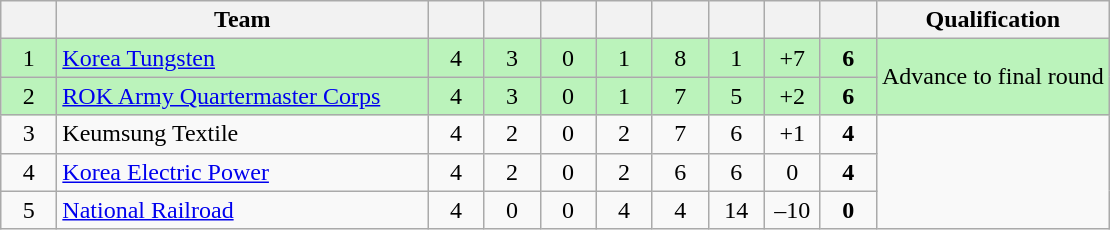<table class="wikitable" style="text-align:center;">
<tr>
<th width=30></th>
<th width=240>Team</th>
<th width=30></th>
<th width=30></th>
<th width=30></th>
<th width=30></th>
<th width=30></th>
<th width=30></th>
<th width=30></th>
<th width=30></th>
<th>Qualification</th>
</tr>
<tr bgcolor=#BBF3BB>
<td>1</td>
<td align=left><a href='#'>Korea Tungsten</a></td>
<td>4</td>
<td>3</td>
<td>0</td>
<td>1</td>
<td>8</td>
<td>1</td>
<td>+7</td>
<td><strong>6</strong></td>
<td rowspan=2>Advance to final round</td>
</tr>
<tr bgcolor=#BBF3BB>
<td>2</td>
<td align=left><a href='#'>ROK Army Quartermaster Corps</a></td>
<td>4</td>
<td>3</td>
<td>0</td>
<td>1</td>
<td>7</td>
<td>5</td>
<td>+2</td>
<td><strong>6</strong></td>
</tr>
<tr>
<td>3</td>
<td align=left>Keumsung Textile</td>
<td>4</td>
<td>2</td>
<td>0</td>
<td>2</td>
<td>7</td>
<td>6</td>
<td>+1</td>
<td><strong>4</strong></td>
</tr>
<tr>
<td>4</td>
<td align=left><a href='#'>Korea Electric Power</a></td>
<td>4</td>
<td>2</td>
<td>0</td>
<td>2</td>
<td>6</td>
<td>6</td>
<td>0</td>
<td><strong>4</strong></td>
</tr>
<tr>
<td>5</td>
<td align=left><a href='#'>National Railroad</a></td>
<td>4</td>
<td>0</td>
<td>0</td>
<td>4</td>
<td>4</td>
<td>14</td>
<td>–10</td>
<td><strong>0</strong></td>
</tr>
</table>
